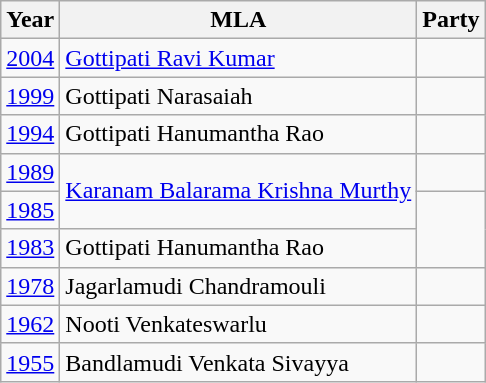<table class="wikitable sortable">
<tr>
<th>Year</th>
<th>MLA</th>
<th colspan="2">Party</th>
</tr>
<tr>
<td><a href='#'>2004</a></td>
<td><a href='#'>Gottipati Ravi Kumar</a></td>
<td></td>
</tr>
<tr>
<td><a href='#'>1999</a></td>
<td>Gottipati Narasaiah</td>
<td></td>
</tr>
<tr>
<td><a href='#'>1994</a></td>
<td>Gottipati Hanumantha Rao</td>
<td></td>
</tr>
<tr>
<td><a href='#'>1989</a></td>
<td rowspan=2><a href='#'>Karanam Balarama Krishna Murthy</a></td>
<td></td>
</tr>
<tr>
<td><a href='#'>1985</a></td>
</tr>
<tr>
<td><a href='#'>1983</a></td>
<td>Gottipati Hanumantha Rao</td>
</tr>
<tr>
<td><a href='#'>1978</a></td>
<td>Jagarlamudi Chandramouli</td>
<td></td>
</tr>
<tr>
<td><a href='#'>1962</a></td>
<td>Nooti Venkateswarlu</td>
<td></td>
</tr>
<tr>
<td><a href='#'>1955</a></td>
<td>Bandlamudi Venkata Sivayya</td>
<td></td>
</tr>
</table>
